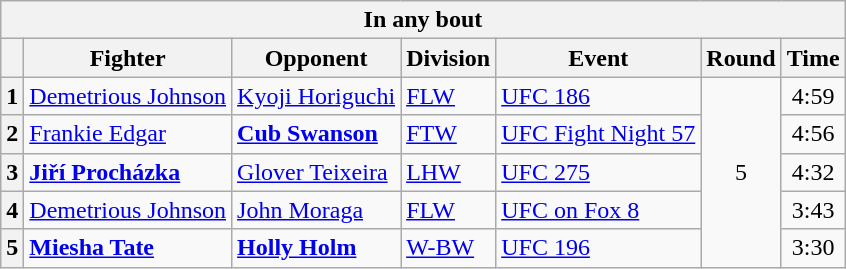<table class=wikitable>
<tr>
<th colspan=7>In any bout</th>
</tr>
<tr>
<th></th>
<th>Fighter</th>
<th>Opponent</th>
<th>Division</th>
<th>Event</th>
<th>Round</th>
<th>Time</th>
</tr>
<tr>
<th>1</th>
<td> <a href='#'>Demetrious Johnson</a></td>
<td><a href='#'>Kyoji Horiguchi</a></td>
<td><a href='#'>FLW</a></td>
<td><a href='#'>UFC 186</a></td>
<td rowspan=5 align=center>5</td>
<td align=center>4:59</td>
</tr>
<tr>
<th>2</th>
<td> <a href='#'>Frankie Edgar</a></td>
<td><strong><a href='#'>Cub Swanson</a></strong></td>
<td><a href='#'>FTW</a></td>
<td><a href='#'>UFC Fight Night 57</a></td>
<td align=center>4:56</td>
</tr>
<tr>
<th>3</th>
<td> <strong><a href='#'>Jiří Procházka</a></strong></td>
<td><a href='#'>Glover Teixeira</a></td>
<td><a href='#'>LHW</a></td>
<td><a href='#'>UFC 275</a></td>
<td align=center>4:32</td>
</tr>
<tr>
<th>4</th>
<td> <a href='#'>Demetrious Johnson</a></td>
<td><a href='#'>John Moraga</a></td>
<td><a href='#'>FLW</a></td>
<td><a href='#'>UFC on Fox 8</a></td>
<td align=center>3:43</td>
</tr>
<tr>
<th>5</th>
<td> <strong><a href='#'>Miesha Tate</a></strong></td>
<td><strong><a href='#'>Holly Holm</a></strong></td>
<td><a href='#'>W-BW</a></td>
<td><a href='#'>UFC 196</a></td>
<td align=center>3:30</td>
</tr>
</table>
